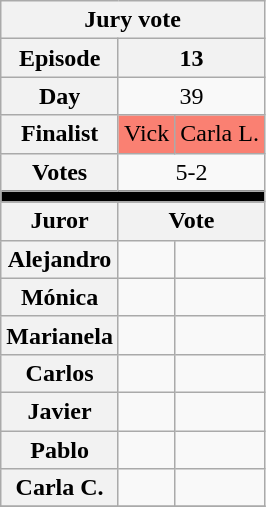<table class="wikitable" style="text-align:center">
<tr>
<th colspan="3">Jury vote</th>
</tr>
<tr>
<th>Episode</th>
<th colspan="2">13</th>
</tr>
<tr>
<th>Day</th>
<td colspan="2">39</td>
</tr>
<tr>
<th>Finalist</th>
<td bgcolor=salmon>Vick</td>
<td bgcolor=salmon>Carla L.</td>
</tr>
<tr>
<th>Votes</th>
<td colspan=2>5-2</td>
</tr>
<tr>
<td colspan=3 bgcolor=black></td>
</tr>
<tr>
<th>Juror</th>
<th colspan="2">Vote</th>
</tr>
<tr>
<th>Alejandro</th>
<td></td>
<td></td>
</tr>
<tr>
<th>Mónica</th>
<td></td>
<td></td>
</tr>
<tr>
<th>Marianela</th>
<td></td>
<td></td>
</tr>
<tr>
<th>Carlos</th>
<td></td>
<td></td>
</tr>
<tr>
<th>Javier</th>
<td></td>
<td></td>
</tr>
<tr>
<th>Pablo</th>
<td></td>
<td></td>
</tr>
<tr>
<th>Carla C.</th>
<td></td>
<td></td>
</tr>
<tr>
</tr>
</table>
